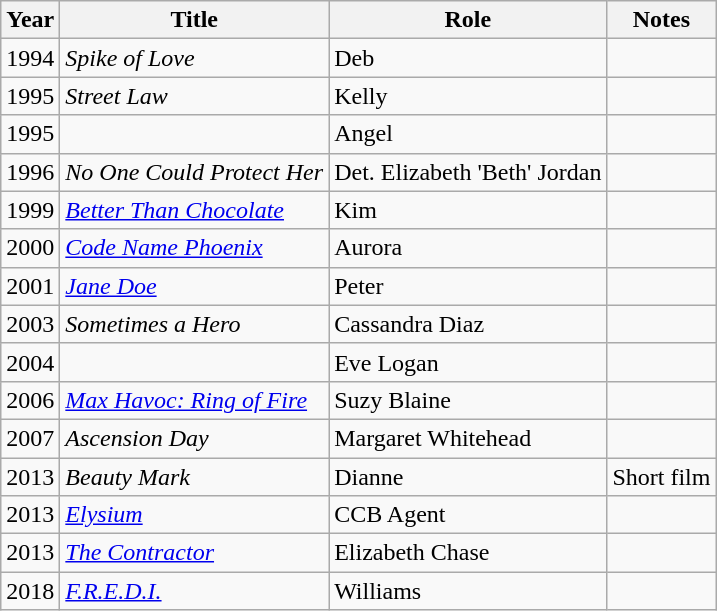<table class="wikitable sortable">
<tr>
<th>Year</th>
<th>Title</th>
<th>Role</th>
<th class="unsortable">Notes</th>
</tr>
<tr>
<td>1994</td>
<td><em>Spike of Love</em></td>
<td>Deb</td>
<td></td>
</tr>
<tr>
<td>1995</td>
<td><em>Street Law</em></td>
<td>Kelly</td>
<td></td>
</tr>
<tr>
<td>1995</td>
<td><em></em></td>
<td>Angel</td>
<td></td>
</tr>
<tr>
<td>1996</td>
<td><em>No One Could Protect Her</em></td>
<td>Det. Elizabeth 'Beth' Jordan</td>
<td></td>
</tr>
<tr>
<td>1999</td>
<td><em><a href='#'>Better Than Chocolate</a></em></td>
<td>Kim</td>
<td></td>
</tr>
<tr>
<td>2000</td>
<td><em><a href='#'>Code Name Phoenix</a></em></td>
<td>Aurora</td>
<td></td>
</tr>
<tr>
<td>2001</td>
<td><em><a href='#'>Jane Doe</a></em></td>
<td>Peter</td>
<td></td>
</tr>
<tr>
<td>2003</td>
<td><em>Sometimes a Hero</em></td>
<td>Cassandra Diaz</td>
<td></td>
</tr>
<tr>
<td>2004</td>
<td><em></em></td>
<td>Eve Logan</td>
<td></td>
</tr>
<tr>
<td>2006</td>
<td><em><a href='#'>Max Havoc: Ring of Fire</a></em></td>
<td>Suzy Blaine</td>
<td></td>
</tr>
<tr>
<td>2007</td>
<td><em>Ascension Day</em></td>
<td>Margaret Whitehead</td>
<td></td>
</tr>
<tr>
<td>2013</td>
<td><em>Beauty Mark</em></td>
<td>Dianne</td>
<td>Short film</td>
</tr>
<tr>
<td>2013</td>
<td><em><a href='#'>Elysium</a></em></td>
<td>CCB Agent</td>
<td></td>
</tr>
<tr>
<td>2013</td>
<td data-sort-value="Contractor, The"><em><a href='#'>The Contractor</a></em></td>
<td>Elizabeth Chase</td>
<td></td>
</tr>
<tr>
<td>2018</td>
<td><em><a href='#'>F.R.E.D.I.</a></em></td>
<td>Williams</td>
<td></td>
</tr>
</table>
